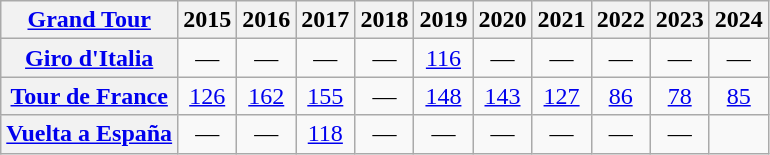<table class="wikitable plainrowheaders">
<tr>
<th scope="col"><a href='#'>Grand Tour</a></th>
<th scope="col">2015</th>
<th scope="col">2016</th>
<th scope="col">2017</th>
<th scope="col">2018</th>
<th scope="col">2019</th>
<th scope="col">2020</th>
<th scope="col">2021</th>
<th scope="col">2022</th>
<th scope="col">2023</th>
<th scope="col">2024</th>
</tr>
<tr style="text-align:center;">
<th scope="row"> <a href='#'>Giro d'Italia</a></th>
<td>—</td>
<td>—</td>
<td>—</td>
<td>—</td>
<td><a href='#'>116</a></td>
<td>—</td>
<td>—</td>
<td>—</td>
<td>—</td>
<td>—</td>
</tr>
<tr style="text-align:center;">
<th scope="row"> <a href='#'>Tour de France</a></th>
<td><a href='#'>126</a></td>
<td><a href='#'>162</a></td>
<td><a href='#'>155</a></td>
<td>—</td>
<td><a href='#'>148</a></td>
<td><a href='#'>143</a></td>
<td><a href='#'>127</a></td>
<td><a href='#'>86</a></td>
<td><a href='#'>78</a></td>
<td><a href='#'>85</a></td>
</tr>
<tr style="text-align:center;">
<th scope="row"> <a href='#'>Vuelta a España</a></th>
<td>—</td>
<td>—</td>
<td><a href='#'>118</a></td>
<td>—</td>
<td>—</td>
<td>—</td>
<td>—</td>
<td>—</td>
<td>—</td>
<td></td>
</tr>
</table>
